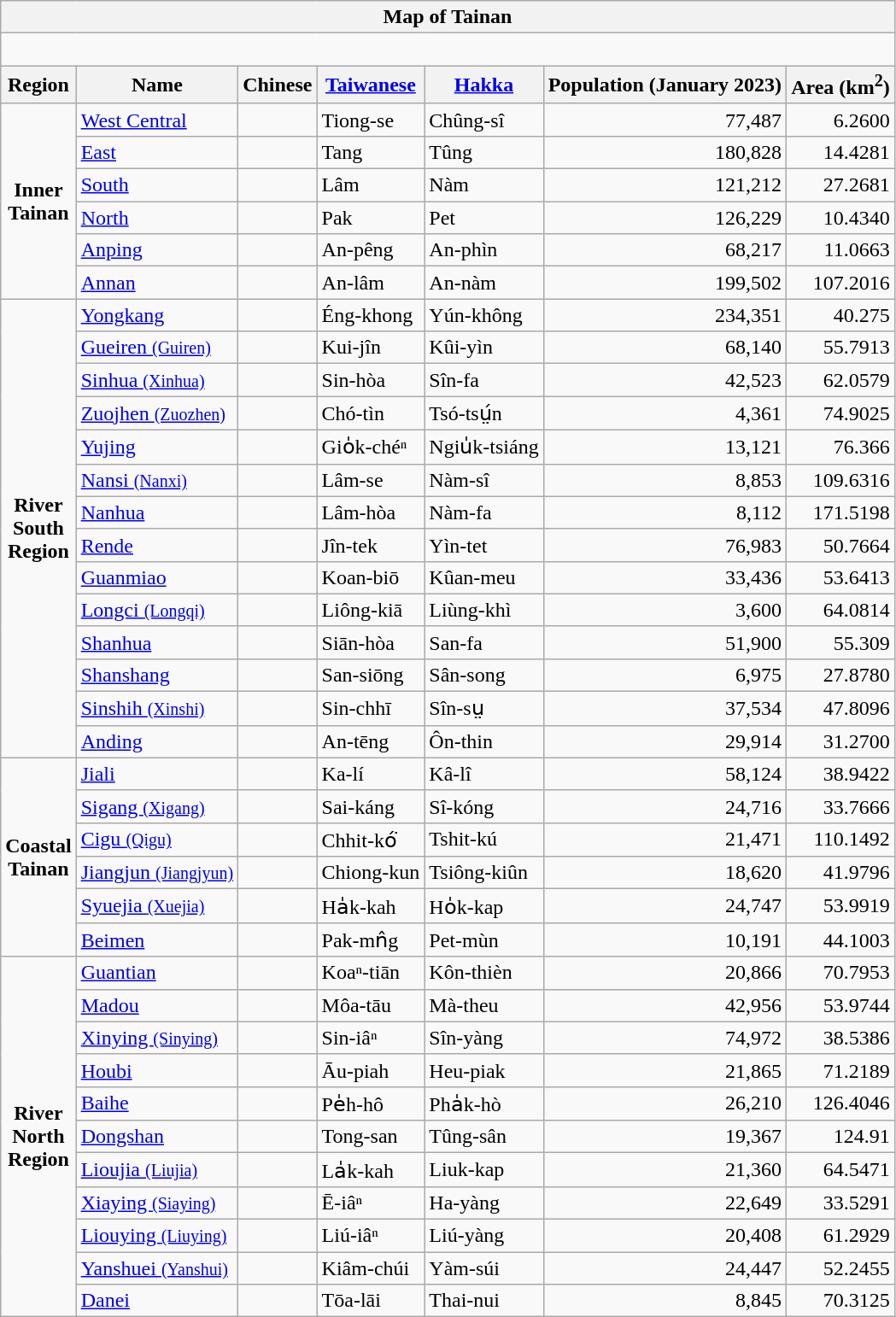<table class=wikitable>
<tr>
<th colspan=7>Map of Tainan</th>
</tr>
<tr>
<td align=center colspan=7><div><br>









































</div></td>
</tr>
<tr>
<th>Region</th>
<th>Name</th>
<th>Chinese</th>
<th><a href='#'>Taiwanese</a></th>
<th><a href='#'>Hakka</a></th>
<th>Population (January 2023)</th>
<th>Area (km<sup>2</sup>)</th>
</tr>
<tr>
<td align=center rowspan=6><strong>Inner<br>Tainan</strong></td>
<td><a href='#'>West Central</a></td>
<td></td>
<td>Tiong-se</td>
<td>Chûng-sî</td>
<td align=right>77,487</td>
<td align=right>6.2600</td>
</tr>
<tr>
<td><a href='#'>East</a></td>
<td></td>
<td>Tang</td>
<td>Tûng</td>
<td align=right>180,828</td>
<td align=right>14.4281</td>
</tr>
<tr>
<td><a href='#'>South</a></td>
<td></td>
<td>Lâm</td>
<td>Nàm</td>
<td align=right>121,212</td>
<td align=right>27.2681</td>
</tr>
<tr>
<td><a href='#'>North</a></td>
<td></td>
<td>Pak</td>
<td>Pet</td>
<td align=right>126,229</td>
<td align=right>10.4340</td>
</tr>
<tr>
<td><a href='#'>Anping</a></td>
<td></td>
<td>An-pêng</td>
<td>An-phìn</td>
<td align=right>68,217</td>
<td align=right>11.0663</td>
</tr>
<tr>
<td><a href='#'>Annan</a></td>
<td></td>
<td>An-lâm</td>
<td>An-nàm</td>
<td align=right>199,502</td>
<td align=right>107.2016</td>
</tr>
<tr>
<td align=center rowspan=14><strong>River<br>South<br>Region</strong></td>
<td><a href='#'>Yongkang</a></td>
<td></td>
<td>Éng-khong</td>
<td>Yún-không</td>
<td align=right>234,351</td>
<td align=right>40.275</td>
</tr>
<tr>
<td><a href='#'>Gueiren <small>(Guiren)</small></a></td>
<td></td>
<td>Kui-jîn</td>
<td>Kûi-yìn</td>
<td align=right>68,140</td>
<td align=right>55.7913</td>
</tr>
<tr>
<td><a href='#'>Sinhua <small>(Xinhua)</small></a></td>
<td></td>
<td>Sin-hòa</td>
<td>Sîn-fa</td>
<td align=right>42,523</td>
<td align=right>62.0579</td>
</tr>
<tr>
<td><a href='#'>Zuojhen <small>(Zuozhen)</small></a></td>
<td></td>
<td>Chó-tìn</td>
<td>Tsó-tsṳ́n</td>
<td align=right>4,361</td>
<td align=right>74.9025</td>
</tr>
<tr>
<td><a href='#'>Yujing</a></td>
<td></td>
<td>Gio̍k-chéⁿ</td>
<td>Ngiu̍k-tsiáng</td>
<td align=right>13,121</td>
<td align=right>76.366</td>
</tr>
<tr>
<td><a href='#'>Nansi <small>(Nanxi)</small></a></td>
<td></td>
<td>Lâm-se</td>
<td>Nàm-sî</td>
<td align=right>8,853</td>
<td align=right>109.6316</td>
</tr>
<tr>
<td><a href='#'>Nanhua</a></td>
<td></td>
<td>Lâm-hòa</td>
<td>Nàm-fa</td>
<td align=right>8,112</td>
<td align=right>171.5198</td>
</tr>
<tr>
<td><a href='#'>Rende</a></td>
<td></td>
<td>Jîn-tek</td>
<td>Yìn-tet</td>
<td align=right>76,983</td>
<td align=right>50.7664</td>
</tr>
<tr>
<td><a href='#'>Guanmiao</a></td>
<td></td>
<td>Koan-biō</td>
<td>Kûan-meu</td>
<td align=right>33,436</td>
<td align=right>53.6413</td>
</tr>
<tr>
<td><a href='#'>Longci <small>(Longqi)</small></a></td>
<td></td>
<td>Liông-kiā</td>
<td>Liùng-khì</td>
<td align=right>3,600</td>
<td align=right>64.0814</td>
</tr>
<tr>
<td><a href='#'>Shanhua</a></td>
<td></td>
<td>Siān-hòa</td>
<td>San-fa</td>
<td align=right>51,900</td>
<td align=right>55.309</td>
</tr>
<tr>
<td><a href='#'>Shanshang</a></td>
<td></td>
<td>San-siōng</td>
<td>Sân-song</td>
<td align=right>6,975</td>
<td align=right>27.8780</td>
</tr>
<tr>
<td><a href='#'>Sinshih <small>(Xinshi)</small></a></td>
<td></td>
<td>Sin-chhī</td>
<td>Sîn-sṳ</td>
<td align=right>37,534</td>
<td align=right>47.8096</td>
</tr>
<tr>
<td><a href='#'>Anding</a></td>
<td></td>
<td>An-tēng</td>
<td>Ôn-thin</td>
<td align=right>29,914</td>
<td align=right>31.2700</td>
</tr>
<tr>
<td align=center rowspan=6><strong>Coastal<br>Tainan</strong></td>
<td><a href='#'>Jiali</a></td>
<td></td>
<td>Ka-lí</td>
<td>Kâ-lî</td>
<td align=right>58,124</td>
<td align=right>38.9422</td>
</tr>
<tr>
<td><a href='#'>Sigang <small>(Xigang)</small></a></td>
<td></td>
<td>Sai-káng</td>
<td>Sî-kóng</td>
<td align=right>24,716</td>
<td align=right>33.7666</td>
</tr>
<tr>
<td><a href='#'>Cigu <small>(Qigu)</small></a></td>
<td></td>
<td>Chhit-kó͘</td>
<td>Tshit-kú</td>
<td align=right>21,471</td>
<td align=right>110.1492</td>
</tr>
<tr>
<td><a href='#'>Jiangjun <small>(Jiangjyun)</small></a></td>
<td></td>
<td>Chiong-kun</td>
<td>Tsiông-kiûn</td>
<td align=right>18,620</td>
<td align=right>41.9796</td>
</tr>
<tr>
<td><a href='#'>Syuejia <small>(Xuejia)</small></a></td>
<td></td>
<td>Ha̍k-kah</td>
<td>Ho̍k-kap</td>
<td align=right>24,747</td>
<td align=right>53.9919</td>
</tr>
<tr>
<td><a href='#'>Beimen</a></td>
<td></td>
<td>Pak-mn̂g</td>
<td>Pet-mùn</td>
<td align=right>10,191</td>
<td align=right>44.1003</td>
</tr>
<tr>
<td align=center rowspan=11><strong>River<br>North<br>Region</strong></td>
<td><a href='#'>Guantian</a></td>
<td></td>
<td>Koaⁿ-tiān</td>
<td>Kôn-thièn</td>
<td align=right>20,866</td>
<td align=right>70.7953</td>
</tr>
<tr>
<td><a href='#'>Madou</a></td>
<td></td>
<td>Môa-tāu</td>
<td>Mà-theu</td>
<td align=right>42,956</td>
<td align=right>53.9744</td>
</tr>
<tr>
<td><a href='#'>Xinying <small>(Sinying)</small></a></td>
<td></td>
<td>Sin-iâⁿ</td>
<td>Sîn-yàng</td>
<td align=right>74,972</td>
<td align=right>38.5386</td>
</tr>
<tr>
<td><a href='#'>Houbi</a></td>
<td></td>
<td>Āu-piah</td>
<td>Heu-piak</td>
<td align=right>21,865</td>
<td align=right>71.2189</td>
</tr>
<tr>
<td><a href='#'>Baihe</a></td>
<td></td>
<td>Pe̍h-hô</td>
<td>Pha̍k-hò</td>
<td align=right>26,210</td>
<td align=right>126.4046</td>
</tr>
<tr>
<td><a href='#'>Dongshan</a></td>
<td></td>
<td>Tong-san</td>
<td>Tûng-sân</td>
<td align=right>19,367</td>
<td align=right>124.91</td>
</tr>
<tr>
<td><a href='#'>Lioujia <small>(Liujia)</small></a></td>
<td></td>
<td>La̍k-kah</td>
<td>Liuk-kap</td>
<td align=right>21,360</td>
<td align=right>64.5471</td>
</tr>
<tr>
<td><a href='#'>Xiaying <small>(Siaying)</small></a></td>
<td></td>
<td>Ē-iâⁿ</td>
<td>Ha-yàng</td>
<td align=right>22,649</td>
<td align=right>33.5291</td>
</tr>
<tr>
<td><a href='#'>Liouying <small>(Liuying)</small></a></td>
<td></td>
<td>Liú-iâⁿ</td>
<td>Liú-yàng</td>
<td align=right>20,408</td>
<td align=right>61.2929</td>
</tr>
<tr>
<td><a href='#'>Yanshuei <small>(Yanshui)</small></a></td>
<td></td>
<td>Kiâm-chúi</td>
<td>Yàm-súi</td>
<td align=right>24,447</td>
<td align=right>52.2455</td>
</tr>
<tr>
<td><a href='#'>Danei</a></td>
<td></td>
<td>Tōa-lāi</td>
<td>Thai-nui</td>
<td align=right>8,845</td>
<td align=right>70.3125</td>
</tr>
</table>
